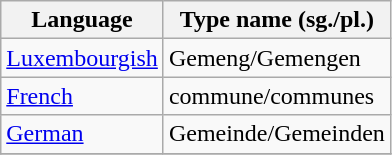<table class="wikitable sortable">
<tr>
<th>Language</th>
<th>Type name (sg./pl.)</th>
</tr>
<tr>
<td><a href='#'>Luxembourgish</a></td>
<td>Gemeng/Gemengen </td>
</tr>
<tr>
<td><a href='#'>French</a></td>
<td>commune/communes </td>
</tr>
<tr>
<td><a href='#'>German</a></td>
<td>Gemeinde/Gemeinden </td>
</tr>
<tr>
</tr>
</table>
